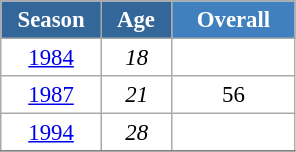<table class="wikitable" style="font-size:95%; text-align:center; border:grey solid 1px; border-collapse:collapse; background:#ffffff;">
<tr>
<th style="background-color:#369; color:white; width:60px;"> Season </th>
<th style="background-color:#369; color:white; width:40px;"> Age </th>
<th style="background-color:#4180be; color:white; width:75px;">Overall</th>
</tr>
<tr>
<td><a href='#'>1984</a></td>
<td><em>18</em></td>
<td></td>
</tr>
<tr>
<td><a href='#'>1987</a></td>
<td><em>21</em></td>
<td>56</td>
</tr>
<tr>
<td><a href='#'>1994</a></td>
<td><em>28</em></td>
<td></td>
</tr>
<tr>
</tr>
</table>
